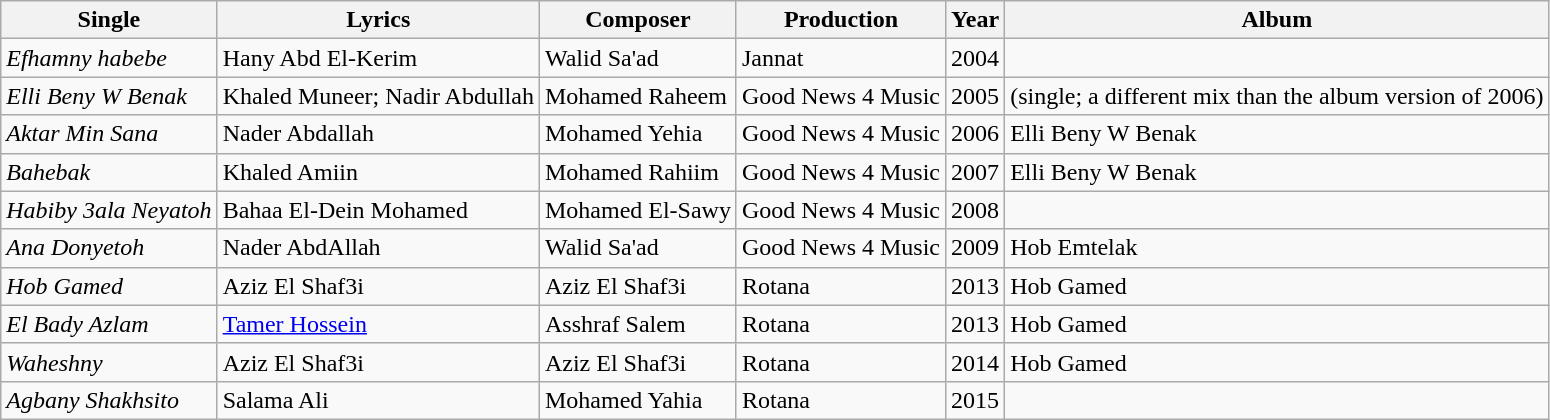<table class="wikitable">
<tr>
<th>Single</th>
<th>Lyrics</th>
<th>Composer</th>
<th>Production</th>
<th>Year</th>
<th>Album</th>
</tr>
<tr>
<td><em>Efhamny habebe</em></td>
<td>Hany Abd El-Kerim</td>
<td>Walid Sa'ad</td>
<td>Jannat</td>
<td>2004</td>
<td></td>
</tr>
<tr>
<td><em>Elli Beny W Benak</em></td>
<td>Khaled Muneer; Nadir Abdullah</td>
<td>Mohamed Raheem</td>
<td>Good News 4 Music</td>
<td>2005</td>
<td>(single; a different mix than the album version of 2006)</td>
</tr>
<tr>
<td><em>Aktar Min Sana</em></td>
<td>Nader Abdallah</td>
<td>Mohamed Yehia</td>
<td>Good News 4 Music</td>
<td>2006</td>
<td>Elli Beny W Benak</td>
</tr>
<tr>
<td><em>Bahebak</em></td>
<td>Khaled Amiin</td>
<td>Mohamed Rahiim</td>
<td>Good News 4 Music</td>
<td>2007</td>
<td>Elli Beny W Benak</td>
</tr>
<tr>
<td><em>Habiby 3ala Neyatoh</em></td>
<td>Bahaa El-Dein Mohamed</td>
<td>Mohamed El-Sawy</td>
<td>Good News 4 Music</td>
<td>2008</td>
</tr>
<tr>
<td><em>Ana Donyetoh</em></td>
<td>Nader AbdAllah</td>
<td>Walid Sa'ad</td>
<td>Good News 4 Music</td>
<td>2009</td>
<td>Hob Emtelak</td>
</tr>
<tr>
<td><em>Hob Gamed</em></td>
<td>Aziz El Shaf3i</td>
<td>Aziz El Shaf3i</td>
<td>Rotana</td>
<td>2013</td>
<td>Hob Gamed</td>
</tr>
<tr>
<td><em>El Bady Azlam</em></td>
<td><a href='#'>Tamer Hossein</a></td>
<td>Asshraf Salem</td>
<td>Rotana</td>
<td>2013</td>
<td>Hob Gamed</td>
</tr>
<tr>
<td><em>Waheshny</em></td>
<td>Aziz El Shaf3i</td>
<td>Aziz El Shaf3i</td>
<td>Rotana</td>
<td>2014</td>
<td>Hob Gamed</td>
</tr>
<tr>
<td><em>Agbany Shakhsito</em></td>
<td>Salama Ali</td>
<td>Mohamed Yahia</td>
<td>Rotana</td>
<td>2015</td>
</tr>
</table>
